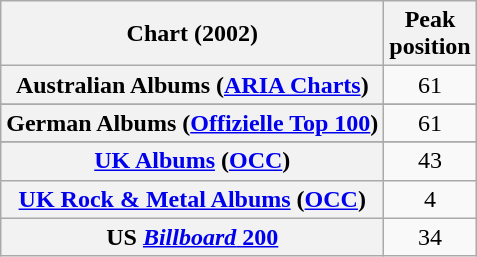<table class="wikitable sortable plainrowheaders" style="text-align:center">
<tr>
<th scope="col">Chart (2002)</th>
<th scope="col">Peak<br>position</th>
</tr>
<tr>
<th scope="row">Australian Albums (<a href='#'>ARIA Charts</a>)</th>
<td>61</td>
</tr>
<tr>
</tr>
<tr>
<th scope="row">German Albums (<a href='#'>Offizielle Top 100</a>)</th>
<td>61</td>
</tr>
<tr>
</tr>
<tr>
<th scope="row"><a href='#'>UK Albums</a> (<a href='#'>OCC</a>)</th>
<td>43</td>
</tr>
<tr>
<th scope="row"><a href='#'>UK Rock & Metal Albums</a> (<a href='#'>OCC</a>)</th>
<td>4</td>
</tr>
<tr>
<th scope="row">US <a href='#'><em>Billboard</em> 200</a></th>
<td>34</td>
</tr>
</table>
